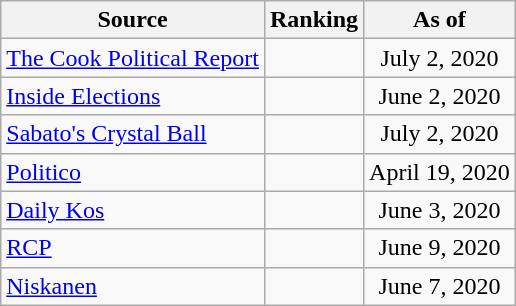<table class="wikitable" style="text-align:center">
<tr>
<th>Source</th>
<th>Ranking</th>
<th>As of</th>
</tr>
<tr>
<td align=left><a href='#'>The Cook Political Report</a></td>
<td></td>
<td>July 2, 2020</td>
</tr>
<tr>
<td align=left><a href='#'>Inside Elections</a></td>
<td></td>
<td>June 2, 2020</td>
</tr>
<tr>
<td align=left><a href='#'>Sabato's Crystal Ball</a></td>
<td></td>
<td>July 2, 2020</td>
</tr>
<tr>
<td align="left"><a href='#'>Politico</a></td>
<td></td>
<td>April 19, 2020</td>
</tr>
<tr>
<td align="left"><a href='#'>Daily Kos</a></td>
<td></td>
<td>June 3, 2020</td>
</tr>
<tr>
<td align="left"><a href='#'>RCP</a></td>
<td></td>
<td>June 9, 2020</td>
</tr>
<tr>
<td align="left"><a href='#'>Niskanen</a></td>
<td></td>
<td>June 7, 2020</td>
</tr>
</table>
